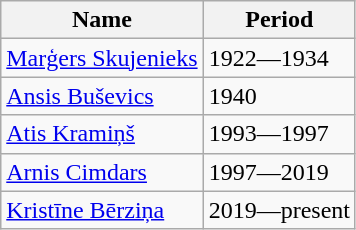<table class="wikitable">
<tr>
<th>Name</th>
<th>Period</th>
</tr>
<tr>
<td><a href='#'>Marģers Skujenieks</a></td>
<td>1922—1934</td>
</tr>
<tr>
<td><a href='#'>Ansis Buševics</a></td>
<td>1940</td>
</tr>
<tr>
<td><a href='#'>Atis Kramiņš</a></td>
<td>1993—1997</td>
</tr>
<tr>
<td><a href='#'>Arnis Cimdars</a></td>
<td>1997—2019</td>
</tr>
<tr>
<td><a href='#'>Kristīne Bērziņa</a></td>
<td>2019—present</td>
</tr>
</table>
